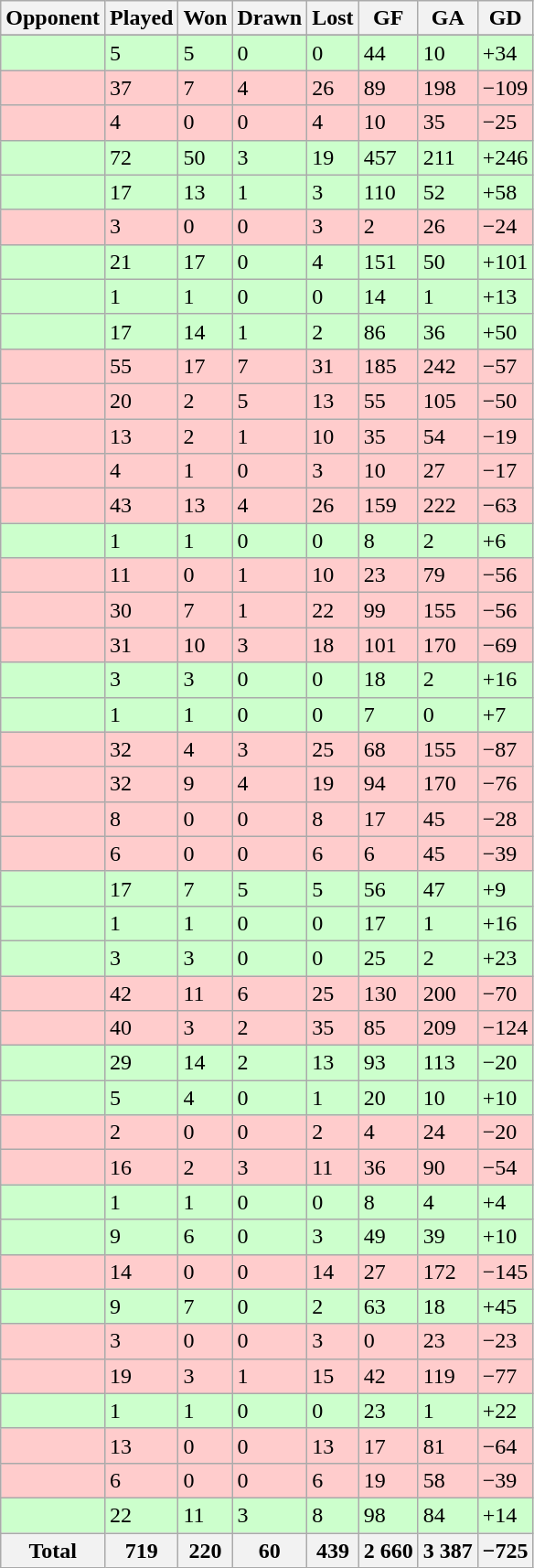<table class="sortable wikitable">
<tr>
<th>Opponent</th>
<th>Played</th>
<th>Won</th>
<th>Drawn</th>
<th>Lost</th>
<th>GF</th>
<th>GA</th>
<th>GD</th>
</tr>
<tr bgcolor="#d0ffd0" align="center">
</tr>
<tr bgcolor=#CCFFCC>
<td></td>
<td>5</td>
<td>5</td>
<td>0</td>
<td>0</td>
<td>44</td>
<td>10</td>
<td>+34</td>
</tr>
<tr bgcolor=#FFCCCC>
<td></td>
<td>37</td>
<td>7</td>
<td>4</td>
<td>26</td>
<td>89</td>
<td>198</td>
<td>−109</td>
</tr>
<tr bgcolor=#FFCCCC>
<td></td>
<td>4</td>
<td>0</td>
<td>0</td>
<td>4</td>
<td>10</td>
<td>35</td>
<td>−25</td>
</tr>
<tr bgcolor=#CCFFCC>
<td></td>
<td>72</td>
<td>50</td>
<td>3</td>
<td>19</td>
<td>457</td>
<td>211</td>
<td>+246</td>
</tr>
<tr bgcolor=#CCFFCC>
<td></td>
<td>17</td>
<td>13</td>
<td>1</td>
<td>3</td>
<td>110</td>
<td>52</td>
<td>+58</td>
</tr>
<tr bgcolor=#FFCCCC>
<td></td>
<td>3</td>
<td>0</td>
<td>0</td>
<td>3</td>
<td>2</td>
<td>26</td>
<td>−24</td>
</tr>
<tr bgcolor=#CCFFCC>
<td></td>
<td>21</td>
<td>17</td>
<td>0</td>
<td>4</td>
<td>151</td>
<td>50</td>
<td>+101</td>
</tr>
<tr bgcolor=#CCFFCC>
<td></td>
<td>1</td>
<td>1</td>
<td>0</td>
<td>0</td>
<td>14</td>
<td>1</td>
<td>+13</td>
</tr>
<tr bgcolor=#CCFFCC>
<td></td>
<td>17</td>
<td>14</td>
<td>1</td>
<td>2</td>
<td>86</td>
<td>36</td>
<td>+50</td>
</tr>
<tr bgcolor=#FFCCCC>
<td></td>
<td>55</td>
<td>17</td>
<td>7</td>
<td>31</td>
<td>185</td>
<td>242</td>
<td>−57</td>
</tr>
<tr bgcolor=#FFCCCC>
<td><em></em></td>
<td>20</td>
<td>2</td>
<td>5</td>
<td>13</td>
<td>55</td>
<td>105</td>
<td>−50</td>
</tr>
<tr bgcolor=#FFCCCC>
<td></td>
<td>13</td>
<td>2</td>
<td>1</td>
<td>10</td>
<td>35</td>
<td>54</td>
<td>−19</td>
</tr>
<tr bgcolor=#FFCCCC>
<td></td>
<td>4</td>
<td>1</td>
<td>0</td>
<td>3</td>
<td>10</td>
<td>27</td>
<td>−17</td>
</tr>
<tr bgcolor=#FFCCCC>
<td></td>
<td>43</td>
<td>13</td>
<td>4</td>
<td>26</td>
<td>159</td>
<td>222</td>
<td>−63</td>
</tr>
<tr bgcolor=#CCFFCC>
<td></td>
<td>1</td>
<td>1</td>
<td>0</td>
<td>0</td>
<td>8</td>
<td>2</td>
<td>+6</td>
</tr>
<tr bgcolor=#FFCCCC>
<td></td>
<td>11</td>
<td>0</td>
<td>1</td>
<td>10</td>
<td>23</td>
<td>79</td>
<td>−56</td>
</tr>
<tr bgcolor=#FFCCCC>
<td></td>
<td>30</td>
<td>7</td>
<td>1</td>
<td>22</td>
<td>99</td>
<td>155</td>
<td>−56</td>
</tr>
<tr bgcolor=#FFCCCC>
<td></td>
<td>31</td>
<td>10</td>
<td>3</td>
<td>18</td>
<td>101</td>
<td>170</td>
<td>−69</td>
</tr>
<tr bgcolor=#CCFFCC>
<td></td>
<td>3</td>
<td>3</td>
<td>0</td>
<td>0</td>
<td>18</td>
<td>2</td>
<td>+16</td>
</tr>
<tr bgcolor=#CCFFCC>
<td></td>
<td>1</td>
<td>1</td>
<td>0</td>
<td>0</td>
<td>7</td>
<td>0</td>
<td>+7</td>
</tr>
<tr bgcolor=#FFCCCC>
<td></td>
<td>32</td>
<td>4</td>
<td>3</td>
<td>25</td>
<td>68</td>
<td>155</td>
<td>−87</td>
</tr>
<tr bgcolor=#FFCCCC>
<td></td>
<td>32</td>
<td>9</td>
<td>4</td>
<td>19</td>
<td>94</td>
<td>170</td>
<td>−76</td>
</tr>
<tr bgcolor=#FFCCCC>
<td></td>
<td>8</td>
<td>0</td>
<td>0</td>
<td>8</td>
<td>17</td>
<td>45</td>
<td>−28</td>
</tr>
<tr bgcolor=#FFCCCC>
<td></td>
<td>6</td>
<td>0</td>
<td>0</td>
<td>6</td>
<td>6</td>
<td>45</td>
<td>−39</td>
</tr>
<tr bgcolor=#CCFFCC>
<td></td>
<td>17</td>
<td>7</td>
<td>5</td>
<td>5</td>
<td>56</td>
<td>47</td>
<td>+9</td>
</tr>
<tr bgcolor=#CCFFCC>
<td></td>
<td>1</td>
<td>1</td>
<td>0</td>
<td>0</td>
<td>17</td>
<td>1</td>
<td>+16</td>
</tr>
<tr bgcolor=#CCFFCC>
<td></td>
<td>3</td>
<td>3</td>
<td>0</td>
<td>0</td>
<td>25</td>
<td>2</td>
<td>+23</td>
</tr>
<tr bgcolor=#FFCCCC>
<td></td>
<td>42</td>
<td>11</td>
<td>6</td>
<td>25</td>
<td>130</td>
<td>200</td>
<td>−70</td>
</tr>
<tr bgcolor=#FFCCCC>
<td></td>
<td>40</td>
<td>3</td>
<td>2</td>
<td>35</td>
<td>85</td>
<td>209</td>
<td>−124</td>
</tr>
<tr bgcolor=#CCFFCC>
<td></td>
<td>29</td>
<td>14</td>
<td>2</td>
<td>13</td>
<td>93</td>
<td>113</td>
<td>−20</td>
</tr>
<tr bgcolor=#CCFFCC>
<td></td>
<td>5</td>
<td>4</td>
<td>0</td>
<td>1</td>
<td>20</td>
<td>10</td>
<td>+10</td>
</tr>
<tr bgcolor=#FFCCCC>
<td></td>
<td>2</td>
<td>0</td>
<td>0</td>
<td>2</td>
<td>4</td>
<td>24</td>
<td>−20</td>
</tr>
<tr bgcolor=#FFCCCC>
<td></td>
<td>16</td>
<td>2</td>
<td>3</td>
<td>11</td>
<td>36</td>
<td>90</td>
<td>−54</td>
</tr>
<tr bgcolor=#CCFFCC>
<td></td>
<td>1</td>
<td>1</td>
<td>0</td>
<td>0</td>
<td>8</td>
<td>4</td>
<td>+4</td>
</tr>
<tr bgcolor=#CCFFCC>
<td></td>
<td>9</td>
<td>6</td>
<td>0</td>
<td>3</td>
<td>49</td>
<td>39</td>
<td>+10</td>
</tr>
<tr bgcolor=#FFCCCC>
<td></td>
<td>14</td>
<td>0</td>
<td>0</td>
<td>14</td>
<td>27</td>
<td>172</td>
<td>−145</td>
</tr>
<tr bgcolor=#CCFFCC>
<td></td>
<td>9</td>
<td>7</td>
<td>0</td>
<td>2</td>
<td>63</td>
<td>18</td>
<td>+45</td>
</tr>
<tr bgcolor=#FFCCCC>
<td></td>
<td>3</td>
<td>0</td>
<td>0</td>
<td>3</td>
<td>0</td>
<td>23</td>
<td>−23</td>
</tr>
<tr bgcolor=#FFCCCC>
<td></td>
<td>19</td>
<td>3</td>
<td>1</td>
<td>15</td>
<td>42</td>
<td>119</td>
<td>−77</td>
</tr>
<tr bgcolor=#CCFFCC>
<td></td>
<td>1</td>
<td>1</td>
<td>0</td>
<td>0</td>
<td>23</td>
<td>1</td>
<td>+22</td>
</tr>
<tr bgcolor=#FFCCCC>
<td></td>
<td>13</td>
<td>0</td>
<td>0</td>
<td>13</td>
<td>17</td>
<td>81</td>
<td>−64</td>
</tr>
<tr bgcolor=#FFCCCC>
<td></td>
<td>6</td>
<td>0</td>
<td>0</td>
<td>6</td>
<td>19</td>
<td>58</td>
<td>−39</td>
</tr>
<tr bgcolor=#CCFFCC>
<td><em></em></td>
<td>22</td>
<td>11</td>
<td>3</td>
<td>8</td>
<td>98</td>
<td>84</td>
<td>+14</td>
</tr>
<tr>
<th>Total</th>
<th>719</th>
<th>220</th>
<th>60</th>
<th>439</th>
<th>2 660</th>
<th>3 387</th>
<th>−725</th>
</tr>
</table>
